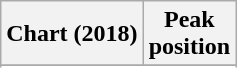<table class="wikitable plainrowheaders sortable" style="text-align:center">
<tr>
<th scope="col">Chart (2018)</th>
<th scope="col">Peak<br> position</th>
</tr>
<tr>
</tr>
<tr>
</tr>
<tr>
</tr>
</table>
